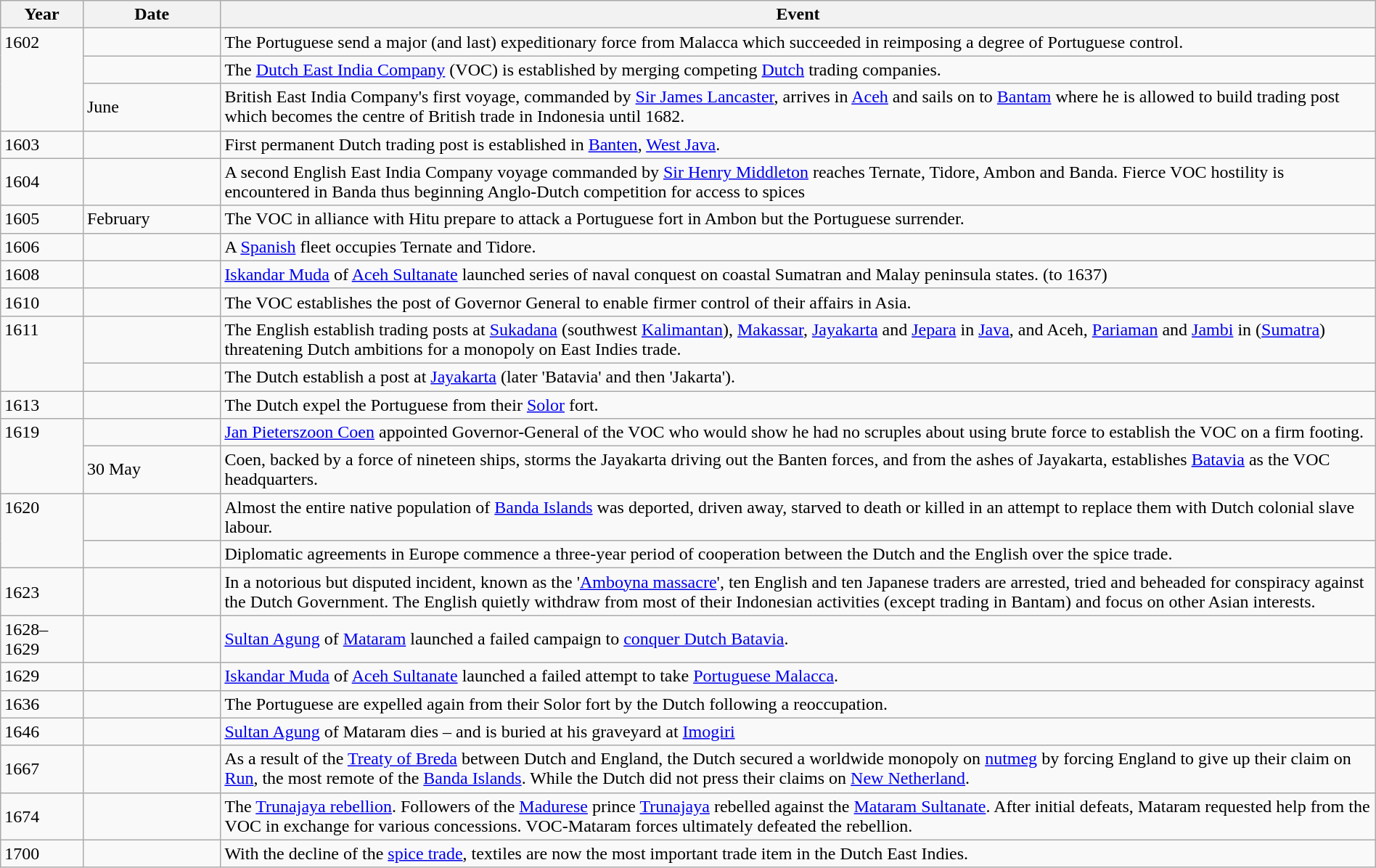<table class="wikitable" width="100%">
<tr>
<th style="width:6%">Year</th>
<th style="width:10%">Date</th>
<th>Event</th>
</tr>
<tr>
<td rowspan="3" valign="top">1602</td>
<td></td>
<td>The Portuguese send a major (and last) expeditionary force from Malacca which succeeded in reimposing a degree of Portuguese control.</td>
</tr>
<tr>
<td></td>
<td>The <a href='#'>Dutch East India Company</a> (VOC) is established by merging competing <a href='#'>Dutch</a> trading companies.</td>
</tr>
<tr>
<td>June</td>
<td>British East India Company's first voyage, commanded by <a href='#'>Sir James Lancaster</a>, arrives in <a href='#'>Aceh</a> and sails on to <a href='#'>Bantam</a> where he is allowed to build trading post which becomes the centre of British trade in Indonesia until 1682.</td>
</tr>
<tr>
<td>1603</td>
<td></td>
<td>First permanent Dutch trading post is established in <a href='#'>Banten</a>, <a href='#'>West Java</a>.</td>
</tr>
<tr>
<td>1604</td>
<td></td>
<td>A second English East India Company voyage commanded by <a href='#'>Sir Henry Middleton</a> reaches Ternate, Tidore, Ambon and Banda. Fierce VOC hostility is encountered in Banda thus beginning Anglo-Dutch competition for access to spices</td>
</tr>
<tr>
<td>1605</td>
<td>February</td>
<td>The VOC in alliance with Hitu prepare to attack a Portuguese fort in Ambon but the Portuguese surrender.</td>
</tr>
<tr>
<td>1606</td>
<td></td>
<td>A <a href='#'>Spanish</a> fleet occupies Ternate and Tidore.</td>
</tr>
<tr>
<td>1608</td>
<td></td>
<td><a href='#'>Iskandar Muda</a> of <a href='#'>Aceh Sultanate</a> launched series of naval conquest on coastal Sumatran and Malay peninsula states. (to 1637)</td>
</tr>
<tr>
<td>1610</td>
<td></td>
<td>The VOC establishes the post of Governor General to enable firmer control of their affairs in Asia.</td>
</tr>
<tr>
<td rowspan="2" valign="top">1611</td>
<td></td>
<td>The English establish trading posts at <a href='#'>Sukadana</a> (southwest <a href='#'>Kalimantan</a>), <a href='#'>Makassar</a>, <a href='#'>Jayakarta</a> and <a href='#'>Jepara</a> in <a href='#'>Java</a>, and Aceh, <a href='#'>Pariaman</a> and <a href='#'>Jambi</a> in (<a href='#'>Sumatra</a>) threatening Dutch ambitions for a monopoly on East Indies trade.</td>
</tr>
<tr>
<td></td>
<td>The Dutch establish a post at <a href='#'>Jayakarta</a> (later 'Batavia' and then 'Jakarta').</td>
</tr>
<tr>
<td>1613</td>
<td></td>
<td>The Dutch expel the Portuguese from their <a href='#'>Solor</a> fort.</td>
</tr>
<tr>
<td rowspan="2" valign="top">1619</td>
<td></td>
<td><a href='#'>Jan Pieterszoon Coen</a> appointed Governor-General of the VOC who would show he had no scruples about using brute force to establish the VOC on a firm footing.</td>
</tr>
<tr>
<td>30 May</td>
<td>Coen, backed by a force of nineteen ships, storms the Jayakarta driving out the Banten forces, and from the ashes of Jayakarta, establishes <a href='#'>Batavia</a> as the VOC headquarters.</td>
</tr>
<tr>
<td rowspan="2" valign="top">1620</td>
<td></td>
<td>Almost the entire native population of <a href='#'>Banda Islands</a> was deported, driven away, starved to death or killed in an attempt to replace them with Dutch colonial slave labour.</td>
</tr>
<tr>
<td></td>
<td>Diplomatic agreements in Europe commence a three-year period of cooperation between the Dutch and the English over the spice trade.</td>
</tr>
<tr>
<td>1623</td>
<td></td>
<td>In a notorious but disputed incident, known as the '<a href='#'>Amboyna massacre</a>', ten English and ten Japanese traders are arrested, tried and beheaded for conspiracy against the Dutch Government. The English quietly withdraw from most of their Indonesian activities (except trading in Bantam) and focus on other Asian interests.</td>
</tr>
<tr>
<td>1628–1629</td>
<td></td>
<td><a href='#'>Sultan Agung</a> of <a href='#'>Mataram</a> launched a failed campaign to <a href='#'>conquer Dutch Batavia</a>.</td>
</tr>
<tr>
<td>1629</td>
<td></td>
<td><a href='#'>Iskandar Muda</a> of <a href='#'>Aceh Sultanate</a> launched a failed attempt to take <a href='#'>Portuguese Malacca</a>.</td>
</tr>
<tr>
<td>1636</td>
<td></td>
<td>The Portuguese are expelled again from their Solor fort by the Dutch following a reoccupation.</td>
</tr>
<tr>
<td>1646</td>
<td></td>
<td><a href='#'>Sultan Agung</a> of Mataram dies – and is buried at his graveyard at <a href='#'>Imogiri</a></td>
</tr>
<tr>
<td>1667</td>
<td></td>
<td>As a result of the <a href='#'>Treaty of Breda</a> between Dutch and England, the Dutch secured a worldwide monopoly on <a href='#'>nutmeg</a> by forcing England to give up their claim on <a href='#'>Run</a>, the most remote of the <a href='#'>Banda Islands</a>. While the Dutch did not press their claims on <a href='#'>New Netherland</a>.</td>
</tr>
<tr>
<td>1674</td>
<td></td>
<td>The <a href='#'>Trunajaya rebellion</a>. Followers of the <a href='#'>Madurese</a> prince <a href='#'>Trunajaya</a> rebelled against the <a href='#'>Mataram Sultanate</a>. After initial defeats, Mataram requested help from the VOC in exchange for various concessions. VOC-Mataram forces ultimately defeated the rebellion.</td>
</tr>
<tr>
<td>1700</td>
<td></td>
<td>With the decline of the <a href='#'>spice trade</a>, textiles are now the most important trade item in the Dutch East Indies.</td>
</tr>
</table>
